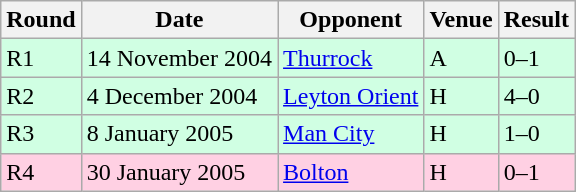<table class="wikitable">
<tr>
<th>Round</th>
<th>Date</th>
<th>Opponent</th>
<th>Venue</th>
<th>Result</th>
</tr>
<tr style="background-color: #d0ffe3;">
<td>R1</td>
<td>14 November 2004</td>
<td><a href='#'>Thurrock</a></td>
<td>A</td>
<td>0–1</td>
</tr>
<tr style="background-color: #d0ffe3;">
<td>R2</td>
<td>4 December 2004</td>
<td><a href='#'>Leyton Orient</a></td>
<td>H</td>
<td>4–0</td>
</tr>
<tr style="background-color: #d0ffe3;">
<td>R3</td>
<td>8 January 2005</td>
<td><a href='#'>Man City</a></td>
<td>H</td>
<td>1–0</td>
</tr>
<tr style="background-color: #ffd0e3;">
<td>R4</td>
<td>30 January 2005</td>
<td><a href='#'>Bolton</a></td>
<td>H</td>
<td>0–1</td>
</tr>
</table>
